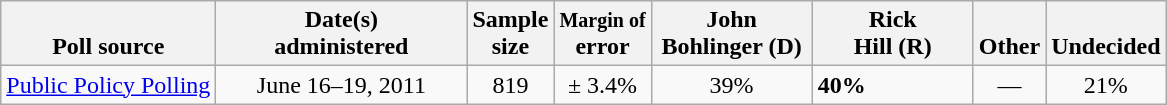<table class="wikitable">
<tr valign= bottom>
<th>Poll source</th>
<th style="width:160px;">Date(s)<br>administered</th>
<th class=small>Sample<br>size</th>
<th><small>Margin of</small><br>error</th>
<th width=100px>John<br>Bohlinger (D)</th>
<th width=100px>Rick<br>Hill (R)</th>
<th>Other</th>
<th>Undecided</th>
</tr>
<tr>
<td><a href='#'>Public Policy Polling</a></td>
<td align=center>June 16–19, 2011</td>
<td align=center>819</td>
<td align=center>± 3.4%</td>
<td align=center>39%</td>
<td><strong>40%</strong></td>
<td align=center>—</td>
<td align=center>21%</td>
</tr>
</table>
